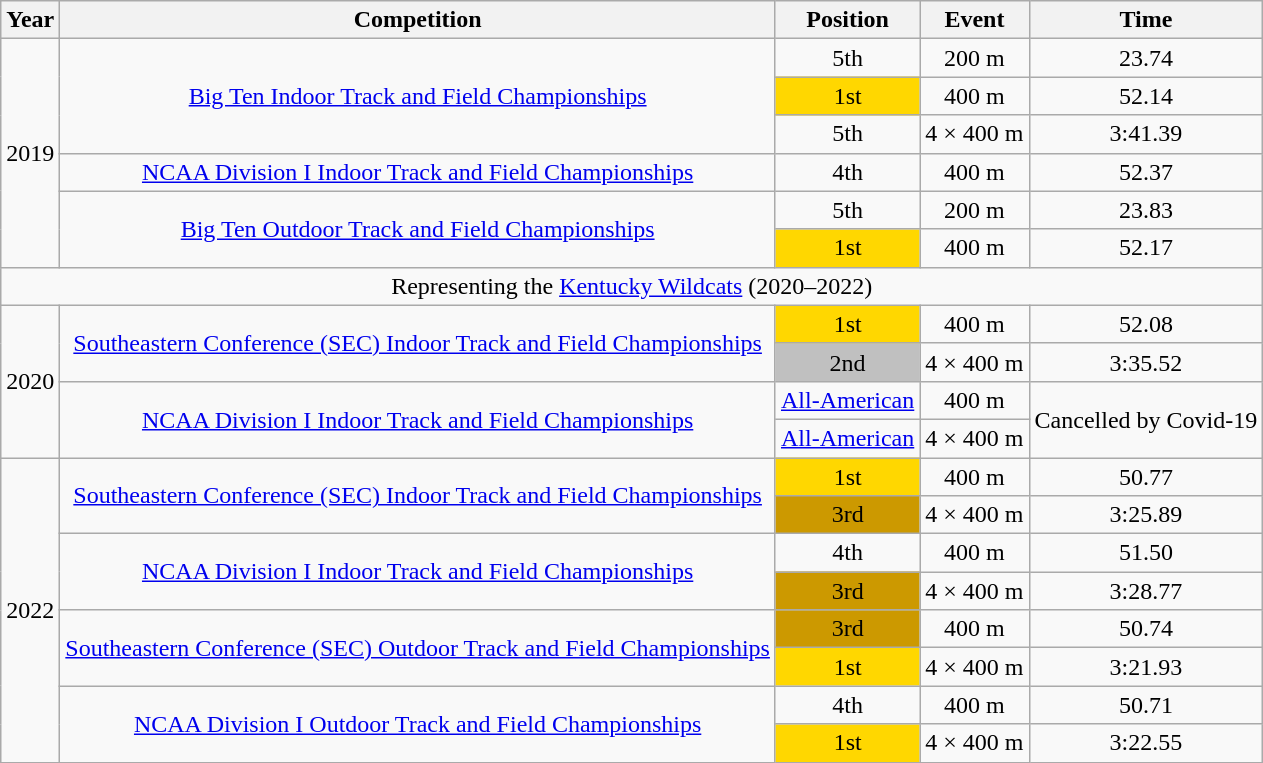<table class="wikitable sortable" style=text-align:center>
<tr>
<th>Year</th>
<th>Competition</th>
<th>Position</th>
<th>Event</th>
<th>Time</th>
</tr>
<tr>
<td rowspan=6>2019</td>
<td rowspan=3><a href='#'>Big Ten Indoor Track and Field Championships</a></td>
<td>5th</td>
<td>200 m</td>
<td>23.74</td>
</tr>
<tr>
<td bgcolor=gold>1st</td>
<td>400 m</td>
<td>52.14</td>
</tr>
<tr>
<td>5th</td>
<td>4 × 400 m</td>
<td>3:41.39</td>
</tr>
<tr>
<td><a href='#'>NCAA Division I Indoor Track and Field Championships</a></td>
<td>4th</td>
<td>400 m</td>
<td>52.37</td>
</tr>
<tr>
<td rowspan=2><a href='#'>Big Ten Outdoor Track and Field Championships</a></td>
<td>5th</td>
<td>200 m</td>
<td>23.83</td>
</tr>
<tr>
<td bgcolor=gold>1st</td>
<td>400 m</td>
<td>52.17</td>
</tr>
<tr>
<td colspan="7">Representing the <a href='#'>Kentucky Wildcats</a> (2020–2022)</td>
</tr>
<tr>
<td rowspan=4>2020</td>
<td rowspan=2><a href='#'>Southeastern Conference (SEC) Indoor Track and Field Championships</a></td>
<td bgcolor=gold>1st</td>
<td>400 m</td>
<td>52.08</td>
</tr>
<tr>
<td bgcolor=silver>2nd</td>
<td>4 × 400 m</td>
<td>3:35.52</td>
</tr>
<tr>
<td rowspan=2><a href='#'>NCAA Division I Indoor Track and Field Championships</a></td>
<td><a href='#'>All-American</a></td>
<td>400 m</td>
<td rowspan=2>Cancelled by Covid-19</td>
</tr>
<tr>
<td><a href='#'>All-American</a></td>
<td>4 × 400 m</td>
</tr>
<tr>
<td rowspan=8>2022</td>
<td rowspan=2><a href='#'>Southeastern Conference (SEC) Indoor Track and Field Championships</a></td>
<td bgcolor=gold>1st</td>
<td>400 m</td>
<td>50.77</td>
</tr>
<tr>
<td bgcolor=cc9900>3rd</td>
<td>4 × 400 m</td>
<td>3:25.89</td>
</tr>
<tr>
<td rowspan=2><a href='#'>NCAA Division I Indoor Track and Field Championships</a></td>
<td>4th</td>
<td>400 m</td>
<td>51.50</td>
</tr>
<tr>
<td bgcolor=cc9900>3rd</td>
<td>4 × 400 m</td>
<td>3:28.77</td>
</tr>
<tr>
<td rowspan=2><a href='#'>Southeastern Conference (SEC) Outdoor Track and Field Championships</a></td>
<td bgcolor=cc9900>3rd</td>
<td>400 m</td>
<td>50.74</td>
</tr>
<tr>
<td bgcolor=gold>1st</td>
<td>4 × 400 m</td>
<td>3:21.93</td>
</tr>
<tr>
<td rowspan=2><a href='#'>NCAA Division I Outdoor Track and Field Championships</a></td>
<td>4th</td>
<td>400 m</td>
<td>50.71</td>
</tr>
<tr>
<td bgcolor=gold>1st</td>
<td>4 × 400 m</td>
<td>3:22.55</td>
</tr>
</table>
